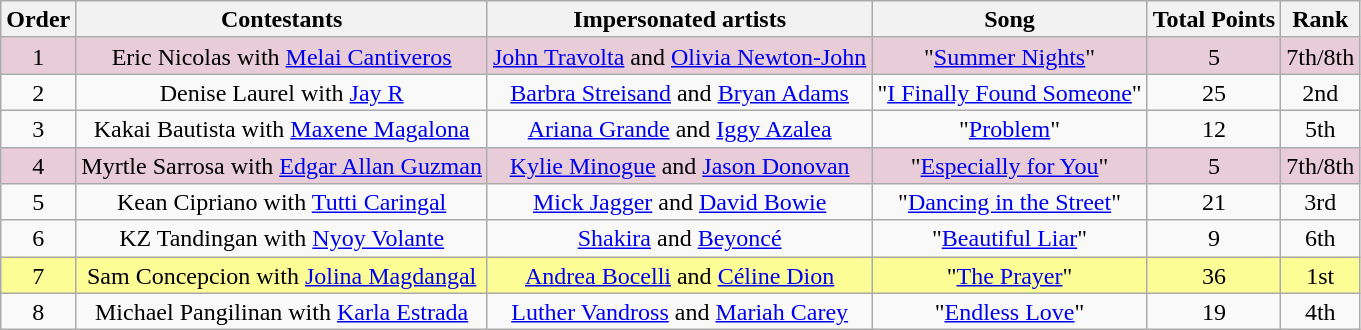<table class="wikitable" style="text-align:center; line-height:17px; width:auto;">
<tr>
<th>Order</th>
<th>Contestants</th>
<th>Impersonated artists</th>
<th>Song</th>
<th>Total Points</th>
<th>Rank</th>
</tr>
<tr>
<td style="background:#E8CCD7;">1</td>
<td style="background:#E8CCD7;">Eric Nicolas with <a href='#'>Melai Cantiveros</a></td>
<td style="background:#E8CCD7;"><a href='#'>John Travolta</a> and <a href='#'>Olivia Newton-John</a></td>
<td style="background:#E8CCD7;">"<a href='#'>Summer Nights</a>"</td>
<td style="background:#E8CCD7;">5</td>
<td style="background:#E8CCD7;">7th/8th</td>
</tr>
<tr>
<td>2</td>
<td>Denise Laurel with <a href='#'>Jay R</a></td>
<td><a href='#'>Barbra Streisand</a> and <a href='#'>Bryan Adams</a></td>
<td>"<a href='#'>I Finally Found Someone</a>"</td>
<td>25</td>
<td>2nd</td>
</tr>
<tr>
<td>3</td>
<td>Kakai Bautista with <a href='#'>Maxene Magalona</a></td>
<td><a href='#'>Ariana Grande</a> and <a href='#'>Iggy Azalea</a></td>
<td>"<a href='#'>Problem</a>"</td>
<td>12</td>
<td>5th</td>
</tr>
<tr>
<td style="background:#E8CCD7;">4</td>
<td style="background:#E8CCD7;">Myrtle Sarrosa with <a href='#'>Edgar Allan Guzman</a></td>
<td style="background:#E8CCD7;"><a href='#'>Kylie Minogue</a> and <a href='#'>Jason Donovan</a></td>
<td style="background:#E8CCD7;">"<a href='#'>Especially for You</a>"</td>
<td style="background:#E8CCD7;">5</td>
<td style="background:#E8CCD7;">7th/8th</td>
</tr>
<tr>
<td>5</td>
<td>Kean Cipriano with <a href='#'>Tutti Caringal</a></td>
<td><a href='#'>Mick Jagger</a> and <a href='#'>David Bowie</a></td>
<td>"<a href='#'>Dancing in the Street</a>"</td>
<td>21</td>
<td>3rd</td>
</tr>
<tr>
<td>6</td>
<td>KZ Tandingan with <a href='#'>Nyoy Volante</a></td>
<td><a href='#'>Shakira</a> and <a href='#'>Beyoncé</a></td>
<td>"<a href='#'>Beautiful Liar</a>"</td>
<td>9</td>
<td>6th</td>
</tr>
<tr>
<td style="background:#FDFD96;">7</td>
<td style="background:#FDFD96;">Sam Concepcion with <a href='#'>Jolina Magdangal</a></td>
<td style="background:#FDFD96;"><a href='#'>Andrea Bocelli</a> and <a href='#'>Céline Dion</a></td>
<td style="background:#FDFD96;">"<a href='#'>The Prayer</a>"</td>
<td style="background:#FDFD96;">36</td>
<td style="background:#FDFD96;">1st</td>
</tr>
<tr>
<td>8</td>
<td>Michael Pangilinan with <a href='#'>Karla Estrada</a></td>
<td><a href='#'>Luther Vandross</a> and <a href='#'>Mariah Carey</a></td>
<td>"<a href='#'>Endless Love</a>"</td>
<td>19</td>
<td>4th</td>
</tr>
</table>
